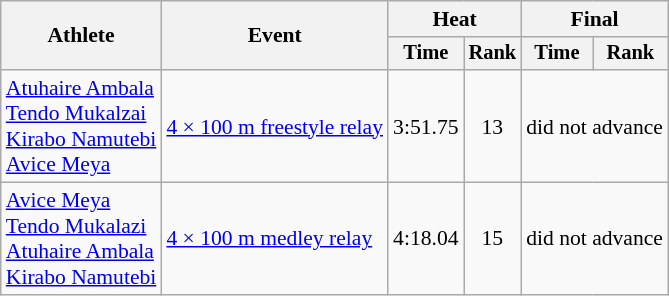<table class=wikitable style=font-size:90%>
<tr>
<th rowspan=2>Athlete</th>
<th rowspan=2>Event</th>
<th colspan=2>Heat</th>
<th colspan=2>Final</th>
</tr>
<tr style=font-size:95%>
<th>Time</th>
<th>Rank</th>
<th>Time</th>
<th>Rank</th>
</tr>
<tr align=center>
<td align=left><a href='#'>Atuhaire Ambala</a><br><a href='#'>Tendo Mukalzai</a><br><a href='#'>Kirabo Namutebi</a><br><a href='#'>Avice Meya</a></td>
<td align=left><a href='#'>4 × 100 m freestyle relay</a></td>
<td>3:51.75</td>
<td>13</td>
<td colspan=2>did not advance</td>
</tr>
<tr align=center>
<td align=left><a href='#'>Avice Meya</a><br><a href='#'>Tendo Mukalazi</a><br><a href='#'>Atuhaire Ambala</a><br><a href='#'>Kirabo Namutebi</a></td>
<td align=left><a href='#'>4 × 100 m medley relay</a></td>
<td>4:18.04</td>
<td>15</td>
<td colspan=2>did not advance</td>
</tr>
</table>
